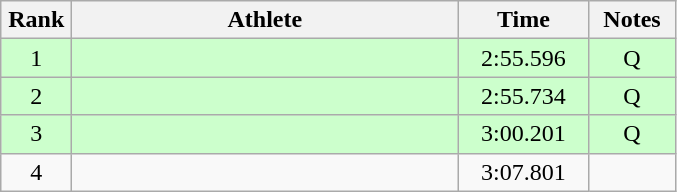<table class=wikitable style="text-align:center">
<tr>
<th width=40>Rank</th>
<th width=250>Athlete</th>
<th width=80>Time</th>
<th width=50>Notes</th>
</tr>
<tr bgcolor="ccffcc">
<td>1</td>
<td align=left></td>
<td>2:55.596</td>
<td>Q</td>
</tr>
<tr bgcolor="ccffcc">
<td>2</td>
<td align=left></td>
<td>2:55.734</td>
<td>Q</td>
</tr>
<tr bgcolor="ccffcc">
<td>3</td>
<td align=left></td>
<td>3:00.201</td>
<td>Q</td>
</tr>
<tr>
<td>4</td>
<td align=left></td>
<td>3:07.801</td>
<td></td>
</tr>
</table>
